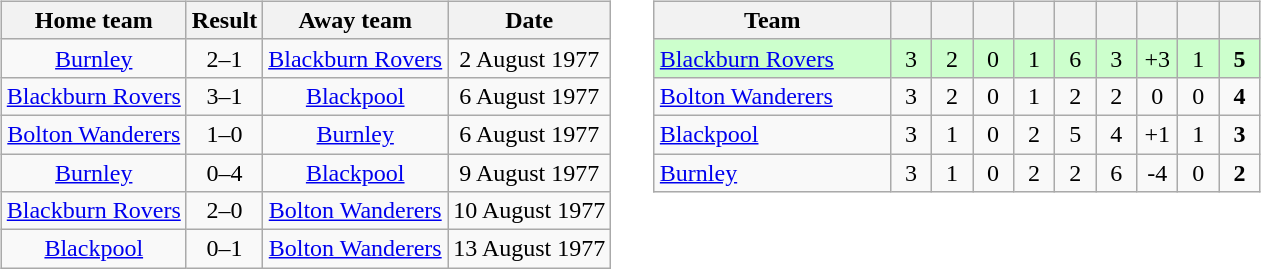<table>
<tr>
<td valign="top"><br><table class="wikitable" style="text-align: center">
<tr>
<th>Home team</th>
<th>Result</th>
<th>Away team</th>
<th>Date</th>
</tr>
<tr>
<td><a href='#'>Burnley</a></td>
<td>2–1</td>
<td><a href='#'>Blackburn Rovers</a></td>
<td>2 August 1977</td>
</tr>
<tr>
<td><a href='#'>Blackburn Rovers</a></td>
<td>3–1</td>
<td><a href='#'>Blackpool</a></td>
<td>6 August 1977</td>
</tr>
<tr>
<td><a href='#'>Bolton Wanderers</a></td>
<td>1–0</td>
<td><a href='#'>Burnley</a></td>
<td>6 August 1977</td>
</tr>
<tr>
<td><a href='#'>Burnley</a></td>
<td>0–4</td>
<td><a href='#'>Blackpool</a></td>
<td>9 August 1977</td>
</tr>
<tr>
<td><a href='#'>Blackburn Rovers</a></td>
<td>2–0</td>
<td><a href='#'>Bolton Wanderers</a></td>
<td>10 August 1977</td>
</tr>
<tr>
<td><a href='#'>Blackpool</a></td>
<td>0–1</td>
<td><a href='#'>Bolton Wanderers</a></td>
<td>13 August 1977</td>
</tr>
</table>
</td>
<td width="1"> </td>
<td valign="top"><br><table class="wikitable" style="text-align:center">
<tr>
<th width=150>Team</th>
<th width=20></th>
<th width=20></th>
<th width=20></th>
<th width=20></th>
<th width=20></th>
<th width=20></th>
<th width=20></th>
<th width=20></th>
<th width=20></th>
</tr>
<tr bgcolor="#ccffcc">
<td align="left"><a href='#'>Blackburn Rovers</a></td>
<td>3</td>
<td>2</td>
<td>0</td>
<td>1</td>
<td>6</td>
<td>3</td>
<td>+3</td>
<td>1</td>
<td><strong>5</strong></td>
</tr>
<tr>
<td align="left"><a href='#'>Bolton Wanderers</a></td>
<td>3</td>
<td>2</td>
<td>0</td>
<td>1</td>
<td>2</td>
<td>2</td>
<td>0</td>
<td>0</td>
<td><strong>4</strong></td>
</tr>
<tr>
<td align="left"><a href='#'>Blackpool</a></td>
<td>3</td>
<td>1</td>
<td>0</td>
<td>2</td>
<td>5</td>
<td>4</td>
<td>+1</td>
<td>1</td>
<td><strong>3</strong></td>
</tr>
<tr>
<td align="left"><a href='#'>Burnley</a></td>
<td>3</td>
<td>1</td>
<td>0</td>
<td>2</td>
<td>2</td>
<td>6</td>
<td>-4</td>
<td>0</td>
<td><strong>2</strong></td>
</tr>
</table>
</td>
</tr>
</table>
